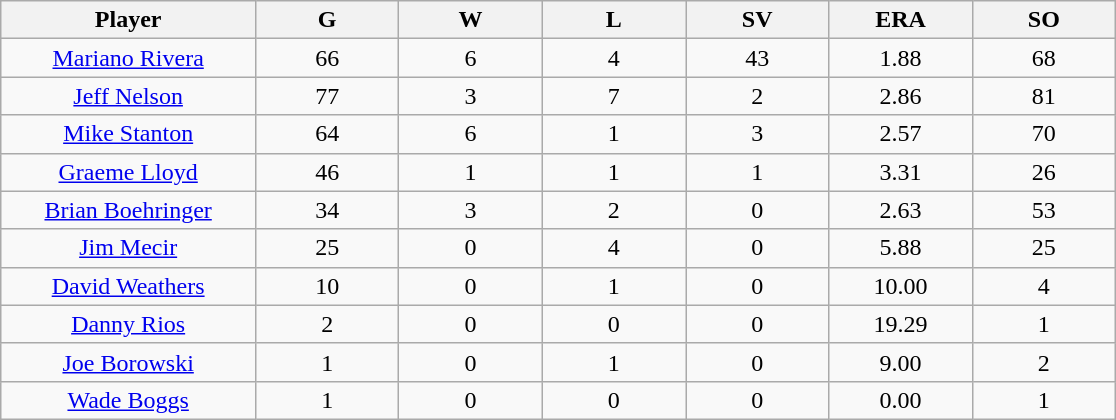<table class="wikitable sortable">
<tr>
<th bgcolor="#DDDDFF" width="16%">Player</th>
<th bgcolor="#DDDDFF" width="9%">G</th>
<th bgcolor="#DDDDFF" width="9%">W</th>
<th bgcolor="#DDDDFF" width="9%">L</th>
<th bgcolor="#DDDDFF" width="9%">SV</th>
<th bgcolor="#DDDDFF" width="9%">ERA</th>
<th bgcolor="#DDDDFF" width="9%">SO</th>
</tr>
<tr align="center">
<td><a href='#'>Mariano Rivera</a></td>
<td>66</td>
<td>6</td>
<td>4</td>
<td>43</td>
<td>1.88</td>
<td>68</td>
</tr>
<tr align=center>
<td><a href='#'>Jeff Nelson</a></td>
<td>77</td>
<td>3</td>
<td>7</td>
<td>2</td>
<td>2.86</td>
<td>81</td>
</tr>
<tr align="center">
<td><a href='#'>Mike Stanton</a></td>
<td>64</td>
<td>6</td>
<td>1</td>
<td>3</td>
<td>2.57</td>
<td>70</td>
</tr>
<tr align="center">
<td><a href='#'>Graeme Lloyd</a></td>
<td>46</td>
<td>1</td>
<td>1</td>
<td>1</td>
<td>3.31</td>
<td>26</td>
</tr>
<tr align="center">
<td><a href='#'>Brian Boehringer</a></td>
<td>34</td>
<td>3</td>
<td>2</td>
<td>0</td>
<td>2.63</td>
<td>53</td>
</tr>
<tr align="center">
<td><a href='#'>Jim Mecir</a></td>
<td>25</td>
<td>0</td>
<td>4</td>
<td>0</td>
<td>5.88</td>
<td>25</td>
</tr>
<tr align="center">
<td><a href='#'>David Weathers</a></td>
<td>10</td>
<td>0</td>
<td>1</td>
<td>0</td>
<td>10.00</td>
<td>4</td>
</tr>
<tr align="center">
<td><a href='#'>Danny Rios</a></td>
<td>2</td>
<td>0</td>
<td>0</td>
<td>0</td>
<td>19.29</td>
<td>1</td>
</tr>
<tr align="center">
<td><a href='#'>Joe Borowski</a></td>
<td>1</td>
<td>0</td>
<td>1</td>
<td>0</td>
<td>9.00</td>
<td>2</td>
</tr>
<tr align="center">
<td><a href='#'>Wade Boggs</a></td>
<td>1</td>
<td>0</td>
<td>0</td>
<td>0</td>
<td>0.00</td>
<td>1</td>
</tr>
</table>
